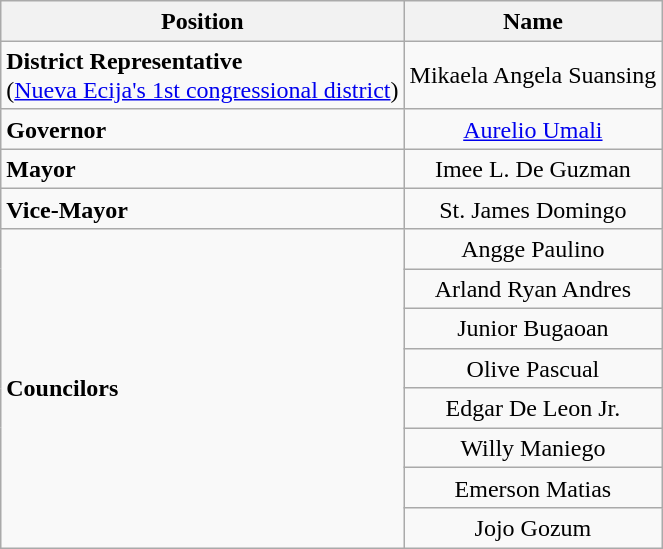<table class="wikitable" style="line-height:1.20em; font-size:100%;">
<tr>
<th>Position</th>
<th>Name</th>
</tr>
<tr>
<td><strong>District Representative</strong> <br>(<a href='#'>Nueva Ecija's 1st congressional district</a>)</td>
<td style="text-align:center;">Mikaela Angela Suansing</td>
</tr>
<tr>
<td><strong>Governor</strong></td>
<td style="text-align:center;"><a href='#'>Aurelio Umali</a></td>
</tr>
<tr>
<td><strong>Mayor</strong></td>
<td style="text-align:center;">Imee L. De Guzman</td>
</tr>
<tr>
<td><strong>Vice-Mayor</strong></td>
<td style="text-align:center;">St. James Domingo</td>
</tr>
<tr>
<td rowspan=8><strong>Councilors</strong></td>
<td style="text-align:center;">Angge Paulino</td>
</tr>
<tr>
<td style="text-align:center;">Arland Ryan Andres</td>
</tr>
<tr>
<td style="text-align:center;">Junior Bugaoan</td>
</tr>
<tr>
<td style="text-align:center;">Olive Pascual</td>
</tr>
<tr>
<td style="text-align:center;">Edgar De Leon Jr.</td>
</tr>
<tr>
<td style="text-align:center;">Willy Maniego</td>
</tr>
<tr>
<td style="text-align:center;">Emerson Matias</td>
</tr>
<tr>
<td style="text-align:center;">Jojo Gozum</td>
</tr>
</table>
